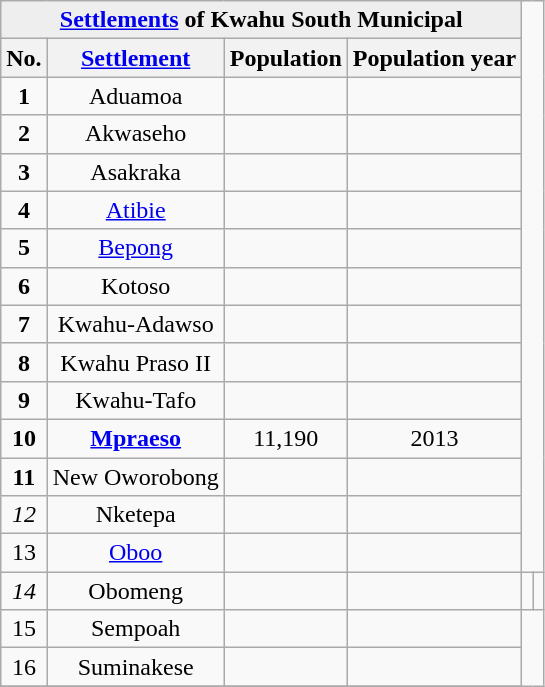<table class="wikitable sortable" style="text-align: centre;">
<tr bgcolor=#EEEEEE>
<td align=center colspan=4><strong><a href='#'>Settlements</a> of Kwahu South Municipal</strong></td>
</tr>
<tr ">
<th class="unsortable">No.</th>
<th class="unsortable"><a href='#'>Settlement</a></th>
<th class="unsortable">Population</th>
<th class="unsortable">Population year</th>
</tr>
<tr>
<td align=center><strong>1</strong></td>
<td align=center>Aduamoa</td>
<td align=center></td>
<td align=center></td>
</tr>
<tr>
<td align=center><strong>2</strong></td>
<td align=center>Akwaseho</td>
<td align=center></td>
<td align=center></td>
</tr>
<tr>
<td align=center><strong>3</strong></td>
<td align=center>Asakraka</td>
<td align=center></td>
<td align=center></td>
</tr>
<tr>
<td align=center><strong>4</strong></td>
<td align=center><a href='#'>Atibie</a></td>
<td align=center></td>
<td align=center></td>
</tr>
<tr>
<td align=center><strong>5</strong></td>
<td align=center><a href='#'>Bepong</a></td>
<td align=center></td>
<td align=center></td>
</tr>
<tr>
<td align=center><strong>6</strong></td>
<td align=center>Kotoso</td>
<td align=center></td>
<td align=center></td>
</tr>
<tr>
<td align=center><strong>7</strong></td>
<td align=center>Kwahu-Adawso</td>
<td align=center></td>
<td align=center></td>
</tr>
<tr>
<td align=center><strong>8</strong></td>
<td align=center>Kwahu Praso II</td>
<td align=center></td>
<td align=center></td>
</tr>
<tr>
<td align=center><strong>9</strong></td>
<td align=center>Kwahu-Tafo</td>
<td align=center></td>
<td align=center></td>
</tr>
<tr>
<td align=center><strong>10</strong></td>
<td align=center><strong><a href='#'>Mpraeso</a></strong></td>
<td align=center>11,190</td>
<td align=center>2013</td>
</tr>
<tr>
<td align=center><strong>11</strong></td>
<td align=center>New Oworobong</td>
<td align=center></td>
<td align=center></td>
</tr>
<tr>
<td align=center><em>12<strong></td>
<td align=center>Nketepa</td>
<td align=center></td>
<td align=center></td>
</tr>
<tr>
<td align=center></em>13</strong></td>
<td align=center><a href='#'>Oboo</a></td>
<td align=center></td>
<td align=center></td>
</tr>
<tr>
<td align=center><em>14<strong></td>
<td align=center>Obomeng</td>
<td align=center></td>
<td align=center></td>
<td align=center></td>
<td align=center></td>
</tr>
<tr>
<td align=center></strong>15<strong></td>
<td align=center>Sempoah</td>
<td align=center></td>
<td align=center></td>
</tr>
<tr>
<td align=center></strong>16<strong></td>
<td align=center>Suminakese</td>
<td align=center></td>
<td align=center></td>
</tr>
<tr>
</tr>
</table>
